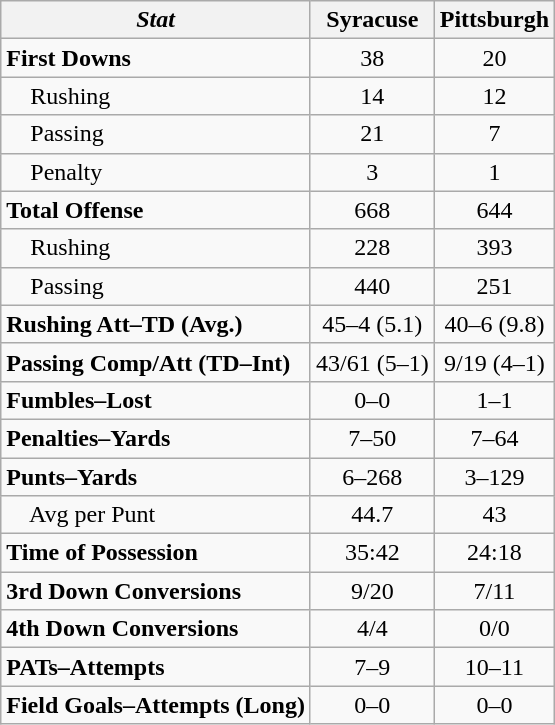<table class="wikitable" style="white-space:nowrap; text-align:center">
<tr>
<th><em>Stat</em></th>
<th style=>Syracuse</th>
<th style=>Pittsburgh</th>
</tr>
<tr>
<td style="text-align:left;"><strong>First Downs</strong></td>
<td>38</td>
<td>20</td>
</tr>
<tr>
<td style="text-align:left;">    Rushing</td>
<td>14</td>
<td>12</td>
</tr>
<tr>
<td style="text-align:left;">    Passing</td>
<td>21</td>
<td>7</td>
</tr>
<tr>
<td style="text-align:left;">    Penalty</td>
<td>3</td>
<td>1</td>
</tr>
<tr>
<td style="text-align:left;"><strong>Total Offense</strong></td>
<td>668</td>
<td>644</td>
</tr>
<tr>
<td style="text-align:left;">    Rushing</td>
<td>228</td>
<td>393</td>
</tr>
<tr>
<td style="text-align:left;">    Passing</td>
<td>440</td>
<td>251</td>
</tr>
<tr>
<td style="text-align:left;"><strong>Rushing Att–TD (Avg.)</strong></td>
<td>45–4 (5.1)</td>
<td>40–6 (9.8)</td>
</tr>
<tr>
<td style="text-align:left;"><strong>Passing Comp/Att (TD–Int)</strong></td>
<td>43/61 (5–1)</td>
<td>9/19 (4–1)</td>
</tr>
<tr>
<td style="text-align:left;"><strong>Fumbles–Lost</strong></td>
<td>0–0</td>
<td>1–1</td>
</tr>
<tr>
<td style="text-align:left;"><strong>Penalties–Yards</strong></td>
<td>7–50</td>
<td>7–64</td>
</tr>
<tr>
<td style="text-align:left;"><strong>Punts–Yards</strong></td>
<td>6–268</td>
<td>3–129</td>
</tr>
<tr>
<td style="text-align:left;">    Avg per Punt</td>
<td>44.7</td>
<td>43</td>
</tr>
<tr>
<td style="text-align:left;"><strong>Time of Possession</strong></td>
<td>35:42</td>
<td>24:18</td>
</tr>
<tr>
<td style="text-align:left;"><strong>3rd Down Conversions</strong></td>
<td>9/20</td>
<td>7/11</td>
</tr>
<tr>
<td style="text-align:left;"><strong>4th Down Conversions</strong></td>
<td>4/4</td>
<td>0/0</td>
</tr>
<tr>
<td style="text-align:left;"><strong>PATs–Attempts</strong></td>
<td>7–9</td>
<td>10–11</td>
</tr>
<tr>
<td style="text-align:left;"><strong>Field Goals–Attempts (Long)</strong></td>
<td>0–0</td>
<td>0–0</td>
</tr>
</table>
